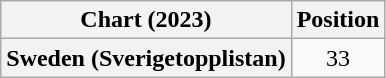<table class="wikitable plainrowheaders" style="text-align:center">
<tr>
<th scope="col">Chart (2023)</th>
<th scope="col">Position</th>
</tr>
<tr>
<th scope="row">Sweden (Sverigetopplistan)</th>
<td>33</td>
</tr>
</table>
